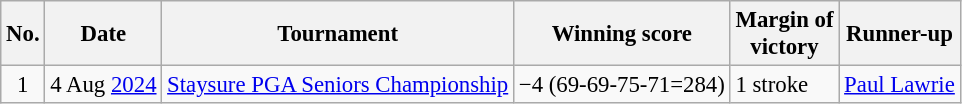<table class="wikitable" style="font-size:95%;">
<tr>
<th>No.</th>
<th>Date</th>
<th>Tournament</th>
<th>Winning score</th>
<th>Margin of<br>victory</th>
<th>Runner-up</th>
</tr>
<tr>
<td align=center>1</td>
<td align=right>4 Aug <a href='#'>2024</a></td>
<td><a href='#'>Staysure PGA Seniors Championship</a></td>
<td>−4 (69-69-75-71=284)</td>
<td>1 stroke</td>
<td> <a href='#'>Paul Lawrie</a></td>
</tr>
</table>
